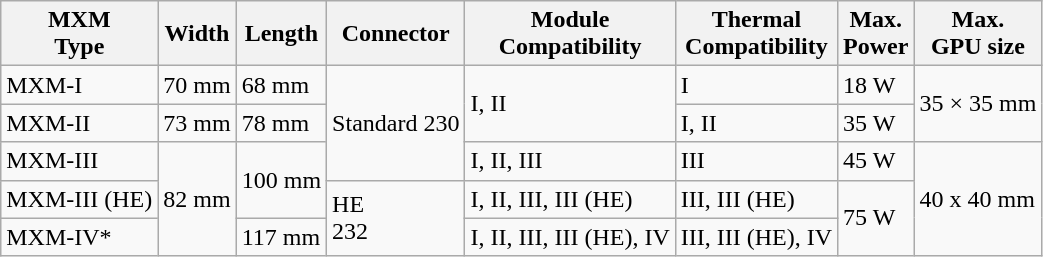<table class="wikitable">
<tr>
<th>MXM<br>Type</th>
<th>Width</th>
<th>Length</th>
<th>Connector</th>
<th>Module<br>Compatibility</th>
<th>Thermal<br>Compatibility</th>
<th>Max.<br>Power</th>
<th>Max.<br>GPU size </th>
</tr>
<tr>
<td>MXM-I</td>
<td>70 mm</td>
<td>68 mm</td>
<td rowspan="3">Standard 230</td>
<td rowspan="2">I, II</td>
<td>I</td>
<td>18 W</td>
<td rowspan="2">35 × 35 mm</td>
</tr>
<tr>
<td>MXM-II</td>
<td>73 mm</td>
<td>78 mm</td>
<td>I, II</td>
<td>35 W</td>
</tr>
<tr>
<td>MXM-III</td>
<td rowspan="3">82 mm</td>
<td rowspan="2">100 mm</td>
<td>I, II, III</td>
<td>III</td>
<td>45 W</td>
<td rowspan="3">40 x 40 mm</td>
</tr>
<tr>
<td>MXM-III (HE)</td>
<td rowspan="2">HE<br>232</td>
<td>I, II, III, III (HE)</td>
<td>III, III (HE)</td>
<td rowspan="2">75 W</td>
</tr>
<tr>
<td>MXM-IV*</td>
<td>117 mm</td>
<td>I, II, III, III (HE), IV</td>
<td>III, III (HE), IV</td>
</tr>
</table>
